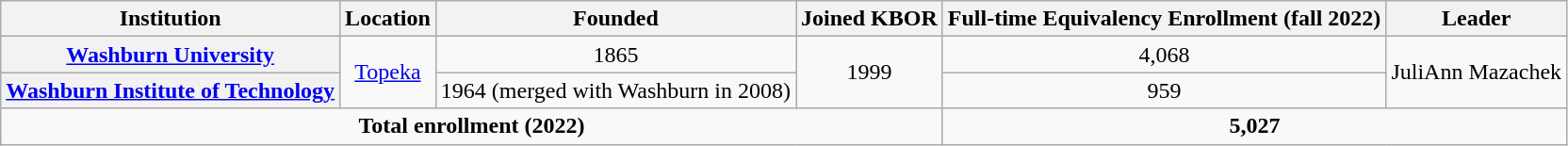<table class="wikitable sortable" style="text-align:center">
<tr>
<th>Institution</th>
<th>Location</th>
<th>Founded</th>
<th>Joined KBOR</th>
<th>Full-time Equivalency Enrollment (fall 2022)</th>
<th>Leader</th>
</tr>
<tr>
<th><a href='#'>Washburn University</a></th>
<td rowspan="2"><a href='#'>Topeka</a></td>
<td>1865</td>
<td rowspan="2">1999</td>
<td>4,068</td>
<td rowspan="2">JuliAnn Mazachek</td>
</tr>
<tr>
<th><a href='#'>Washburn Institute of Technology</a></th>
<td>1964 (merged with Washburn in 2008)</td>
<td>959</td>
</tr>
<tr>
<td colspan=4><strong>Total enrollment (2022)</strong></td>
<td colspan=2><strong>5,027</strong></td>
</tr>
</table>
